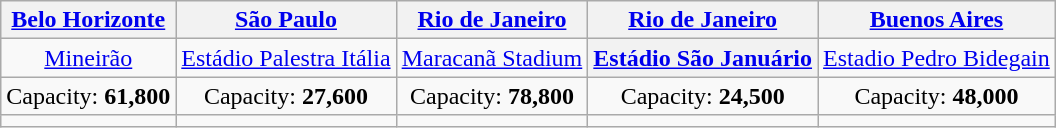<table class=wikitable style="text-align:center">
<tr>
<th><a href='#'>Belo Horizonte</a></th>
<th><a href='#'>São Paulo</a></th>
<th><a href='#'>Rio de Janeiro</a></th>
<th><a href='#'>Rio de Janeiro</a></th>
<th><a href='#'>Buenos Aires</a></th>
</tr>
<tr>
<td><a href='#'>Mineirão</a></td>
<td><a href='#'>Estádio Palestra Itália</a></td>
<td><a href='#'>Maracanã Stadium</a></td>
<th><a href='#'>Estádio São Januário</a></th>
<td><a href='#'>Estadio Pedro Bidegain</a></td>
</tr>
<tr>
<td>Capacity: <strong>61,800</strong></td>
<td>Capacity: <strong>27,600</strong></td>
<td>Capacity: <strong>78,800</strong></td>
<td>Capacity: <strong>24,500</strong></td>
<td>Capacity: <strong>48,000</strong></td>
</tr>
<tr>
<td></td>
<td></td>
<td></td>
<td></td>
<td></td>
</tr>
</table>
